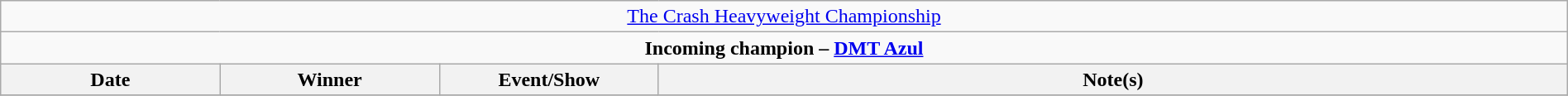<table class="wikitable" style="text-align:center; width:100%;">
<tr>
<td colspan="4" style="text-align: center;"><a href='#'>The Crash Heavyweight Championship</a></td>
</tr>
<tr>
<td colspan="4" style="text-align: center;"><strong>Incoming champion – <a href='#'>DMT Azul</a></strong></td>
</tr>
<tr>
<th width=14%>Date</th>
<th width=14%>Winner</th>
<th width=14%>Event/Show</th>
<th width=58%>Note(s)</th>
</tr>
<tr>
</tr>
</table>
